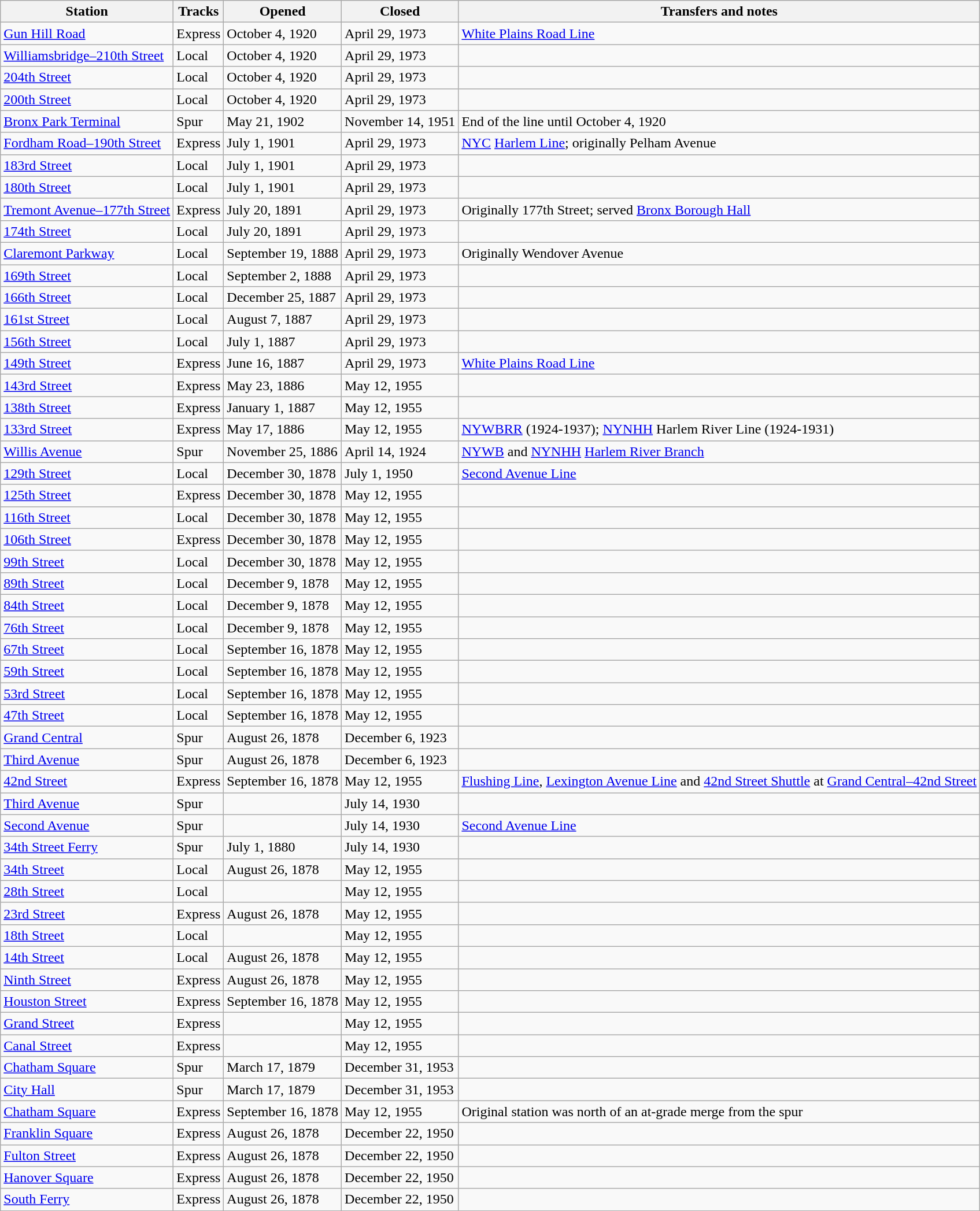<table class="wikitable">
<tr>
<th>Station</th>
<th>Tracks</th>
<th>Opened</th>
<th>Closed</th>
<th>Transfers and notes</th>
</tr>
<tr>
<td><a href='#'>Gun Hill Road</a></td>
<td>Express</td>
<td>October 4, 1920</td>
<td>April 29, 1973</td>
<td><a href='#'>White Plains Road Line</a></td>
</tr>
<tr>
<td><a href='#'>Williamsbridge–210th Street</a></td>
<td>Local</td>
<td>October 4, 1920</td>
<td>April 29, 1973</td>
<td></td>
</tr>
<tr>
<td><a href='#'>204th Street</a></td>
<td>Local</td>
<td>October 4, 1920</td>
<td>April 29, 1973</td>
<td></td>
</tr>
<tr>
<td><a href='#'>200th Street</a></td>
<td>Local</td>
<td>October 4, 1920</td>
<td>April 29, 1973</td>
<td></td>
</tr>
<tr>
<td><a href='#'>Bronx Park Terminal</a></td>
<td>Spur</td>
<td>May 21, 1902</td>
<td>November 14, 1951</td>
<td>End of the line until October 4, 1920</td>
</tr>
<tr>
<td><a href='#'>Fordham Road–190th Street</a></td>
<td>Express</td>
<td>July 1, 1901</td>
<td>April 29, 1973</td>
<td><a href='#'>NYC</a> <a href='#'>Harlem Line</a>; originally Pelham Avenue</td>
</tr>
<tr>
<td><a href='#'>183rd Street</a></td>
<td>Local</td>
<td>July 1, 1901</td>
<td>April 29, 1973</td>
<td></td>
</tr>
<tr>
<td><a href='#'>180th Street</a></td>
<td>Local</td>
<td>July 1, 1901</td>
<td>April 29, 1973</td>
<td></td>
</tr>
<tr>
<td><a href='#'>Tremont Avenue–177th Street</a></td>
<td>Express</td>
<td>July 20, 1891</td>
<td>April 29, 1973</td>
<td>Originally 177th Street; served <a href='#'>Bronx Borough Hall</a></td>
</tr>
<tr>
<td><a href='#'>174th Street</a></td>
<td>Local</td>
<td>July 20, 1891</td>
<td>April 29, 1973</td>
<td></td>
</tr>
<tr>
<td><a href='#'>Claremont Parkway</a></td>
<td>Local</td>
<td>September 19, 1888</td>
<td>April 29, 1973</td>
<td>Originally Wendover Avenue</td>
</tr>
<tr>
<td><a href='#'>169th Street</a></td>
<td>Local</td>
<td>September 2, 1888</td>
<td>April 29, 1973</td>
<td></td>
</tr>
<tr>
<td><a href='#'>166th Street</a></td>
<td>Local</td>
<td>December 25, 1887</td>
<td>April 29, 1973</td>
<td></td>
</tr>
<tr>
<td><a href='#'>161st Street</a></td>
<td>Local</td>
<td>August 7, 1887</td>
<td>April 29, 1973</td>
<td></td>
</tr>
<tr>
<td><a href='#'>156th Street</a></td>
<td>Local</td>
<td>July 1, 1887</td>
<td>April 29, 1973</td>
<td></td>
</tr>
<tr>
<td><a href='#'>149th Street</a></td>
<td>Express</td>
<td>June 16, 1887</td>
<td>April 29, 1973</td>
<td><a href='#'>White Plains Road Line</a></td>
</tr>
<tr>
<td><a href='#'>143rd Street</a></td>
<td>Express</td>
<td>May 23, 1886</td>
<td>May 12, 1955</td>
<td></td>
</tr>
<tr>
<td><a href='#'>138th Street</a></td>
<td>Express</td>
<td>January 1, 1887</td>
<td>May 12, 1955</td>
<td></td>
</tr>
<tr>
<td><a href='#'>133rd Street</a></td>
<td>Express</td>
<td>May 17, 1886</td>
<td>May 12, 1955</td>
<td><a href='#'>NYWBRR</a> (1924-1937); <a href='#'>NYNHH</a> Harlem River Line (1924-1931)</td>
</tr>
<tr>
<td><a href='#'>Willis Avenue</a></td>
<td>Spur</td>
<td>November 25, 1886</td>
<td>April 14, 1924</td>
<td><a href='#'>NYWB</a> and <a href='#'>NYNHH</a> <a href='#'>Harlem River Branch</a></td>
</tr>
<tr>
<td><a href='#'>129th Street</a></td>
<td>Local</td>
<td>December 30, 1878</td>
<td>July 1, 1950</td>
<td><a href='#'>Second Avenue Line</a></td>
</tr>
<tr>
<td><a href='#'>125th Street</a></td>
<td>Express</td>
<td>December 30, 1878</td>
<td>May 12, 1955</td>
<td></td>
</tr>
<tr>
<td><a href='#'>116th Street</a></td>
<td>Local</td>
<td>December 30, 1878</td>
<td>May 12, 1955</td>
<td></td>
</tr>
<tr>
<td><a href='#'>106th Street</a></td>
<td>Express</td>
<td>December 30, 1878</td>
<td>May 12, 1955</td>
<td></td>
</tr>
<tr>
<td><a href='#'>99th Street</a></td>
<td>Local</td>
<td>December 30, 1878</td>
<td>May 12, 1955</td>
<td></td>
</tr>
<tr>
<td><a href='#'>89th Street</a></td>
<td>Local</td>
<td>December 9, 1878</td>
<td>May 12, 1955</td>
<td></td>
</tr>
<tr>
<td><a href='#'>84th Street</a></td>
<td>Local</td>
<td>December 9, 1878</td>
<td>May 12, 1955</td>
<td></td>
</tr>
<tr>
<td><a href='#'>76th Street</a></td>
<td>Local</td>
<td>December 9, 1878</td>
<td>May 12, 1955</td>
<td></td>
</tr>
<tr>
<td><a href='#'>67th Street</a></td>
<td>Local</td>
<td>September 16, 1878</td>
<td>May 12, 1955</td>
<td></td>
</tr>
<tr>
<td><a href='#'>59th Street</a></td>
<td>Local</td>
<td>September 16, 1878</td>
<td>May 12, 1955</td>
<td></td>
</tr>
<tr>
<td><a href='#'>53rd Street</a></td>
<td>Local</td>
<td>September 16, 1878</td>
<td>May 12, 1955</td>
<td></td>
</tr>
<tr>
<td><a href='#'>47th Street</a></td>
<td>Local</td>
<td>September 16, 1878</td>
<td>May 12, 1955</td>
<td></td>
</tr>
<tr>
<td><a href='#'>Grand Central</a></td>
<td>Spur</td>
<td>August 26, 1878</td>
<td>December 6, 1923</td>
<td></td>
</tr>
<tr>
<td><a href='#'>Third Avenue</a></td>
<td>Spur</td>
<td>August 26, 1878</td>
<td>December 6, 1923</td>
<td></td>
</tr>
<tr>
<td><a href='#'>42nd Street</a></td>
<td>Express</td>
<td>September 16, 1878</td>
<td>May 12, 1955</td>
<td><a href='#'>Flushing Line</a>, <a href='#'>Lexington Avenue Line</a> and <a href='#'>42nd Street Shuttle</a> at <a href='#'>Grand Central–42nd Street</a></td>
</tr>
<tr>
<td><a href='#'>Third Avenue</a></td>
<td>Spur</td>
<td></td>
<td>July 14, 1930</td>
<td></td>
</tr>
<tr>
<td><a href='#'>Second Avenue</a></td>
<td>Spur</td>
<td></td>
<td>July 14, 1930</td>
<td><a href='#'>Second Avenue Line</a></td>
</tr>
<tr>
<td><a href='#'>34th Street Ferry</a></td>
<td>Spur</td>
<td>July 1, 1880</td>
<td>July 14, 1930</td>
<td></td>
</tr>
<tr>
<td><a href='#'>34th Street</a></td>
<td>Local</td>
<td>August 26, 1878</td>
<td>May 12, 1955</td>
<td></td>
</tr>
<tr>
<td><a href='#'>28th Street</a></td>
<td>Local</td>
<td></td>
<td>May 12, 1955</td>
<td></td>
</tr>
<tr>
<td><a href='#'>23rd Street</a></td>
<td>Express</td>
<td>August 26, 1878</td>
<td>May 12, 1955</td>
<td></td>
</tr>
<tr>
<td><a href='#'>18th Street</a></td>
<td>Local</td>
<td></td>
<td>May 12, 1955</td>
<td></td>
</tr>
<tr>
<td><a href='#'>14th Street</a></td>
<td>Local</td>
<td>August 26, 1878</td>
<td>May 12, 1955</td>
<td></td>
</tr>
<tr>
<td><a href='#'>Ninth Street</a></td>
<td>Express</td>
<td>August 26, 1878</td>
<td>May 12, 1955</td>
<td></td>
</tr>
<tr>
<td><a href='#'>Houston Street</a></td>
<td>Express</td>
<td>September 16, 1878</td>
<td>May 12, 1955</td>
<td></td>
</tr>
<tr>
<td><a href='#'>Grand Street</a></td>
<td>Express</td>
<td></td>
<td>May 12, 1955</td>
<td></td>
</tr>
<tr>
<td><a href='#'>Canal Street</a></td>
<td>Express</td>
<td></td>
<td>May 12, 1955</td>
<td></td>
</tr>
<tr>
<td><a href='#'>Chatham Square</a></td>
<td>Spur</td>
<td>March 17, 1879</td>
<td>December 31, 1953</td>
<td></td>
</tr>
<tr>
<td><a href='#'>City Hall</a></td>
<td>Spur</td>
<td>March 17, 1879</td>
<td>December 31, 1953</td>
<td></td>
</tr>
<tr>
<td><a href='#'>Chatham Square</a></td>
<td>Express</td>
<td>September 16, 1878</td>
<td>May 12, 1955</td>
<td>Original station was north of an at-grade merge from the spur</td>
</tr>
<tr>
<td><a href='#'>Franklin Square</a></td>
<td>Express</td>
<td>August 26, 1878</td>
<td>December 22, 1950</td>
<td></td>
</tr>
<tr>
<td><a href='#'>Fulton Street</a></td>
<td>Express</td>
<td>August 26, 1878</td>
<td>December 22, 1950</td>
<td></td>
</tr>
<tr>
<td><a href='#'>Hanover Square</a></td>
<td>Express</td>
<td>August 26, 1878</td>
<td>December 22, 1950</td>
<td></td>
</tr>
<tr>
<td><a href='#'>South Ferry</a></td>
<td>Express</td>
<td>August 26, 1878</td>
<td>December 22, 1950</td>
<td></td>
</tr>
</table>
